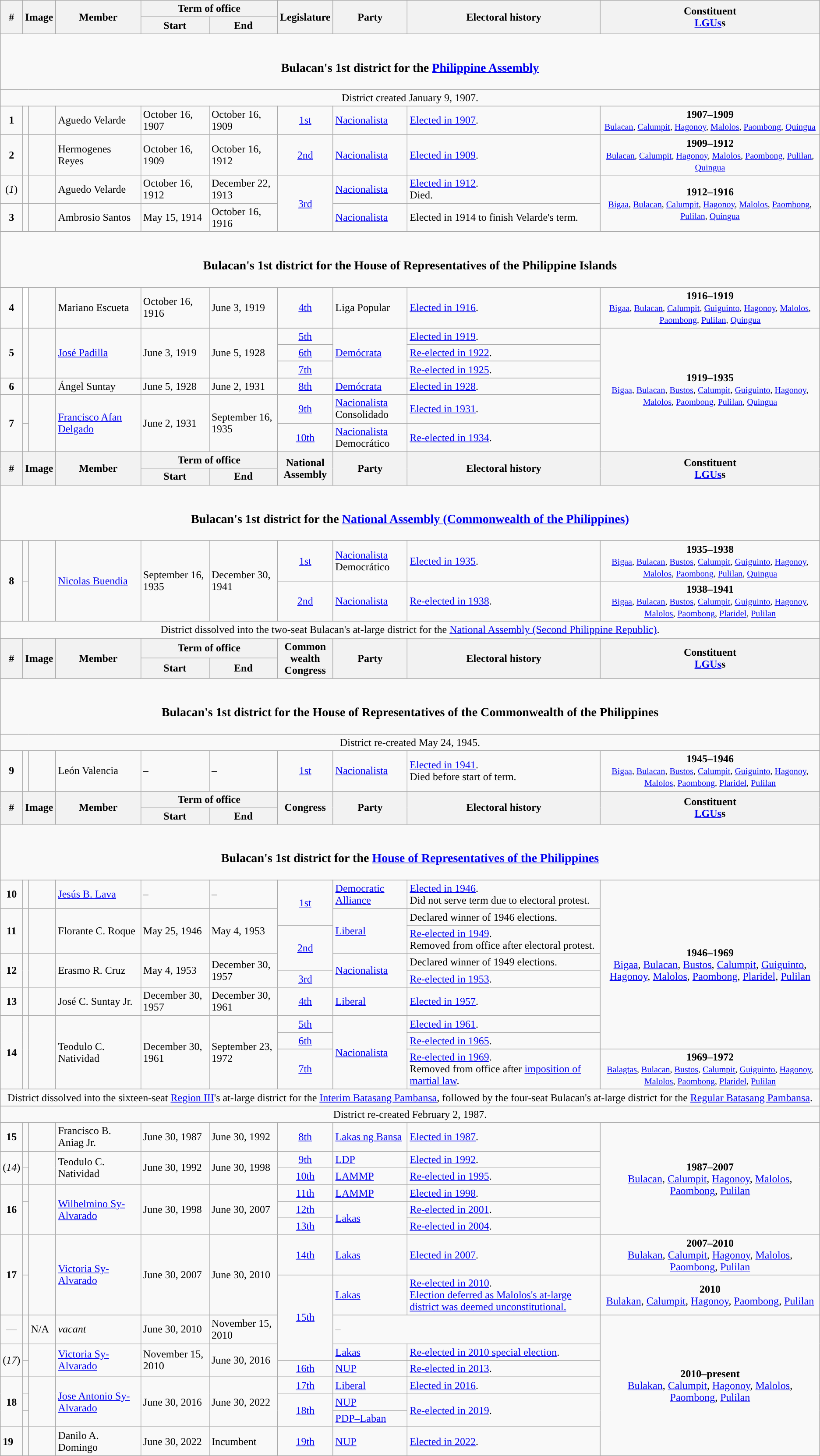<table class=wikitable>
<tr>
<th rowspan="2">#</th>
<th rowspan="2" colspan=2>Image</th>
<th rowspan="2">Member</th>
<th colspan=2>Term of office</th>
<th rowspan="2">Legislature</th>
<th rowspan="2">Party</th>
<th rowspan="2">Electoral history</th>
<th rowspan="2">Constituent<br><a href='#'>LGUs</a>s</th>
</tr>
<tr>
<th>Start</th>
<th>End</th>
</tr>
<tr>
<td colspan="10" style="text-align:center;"><br><h3>Bulacan's 1st district for the <a href='#'>Philippine Assembly</a></h3></td>
</tr>
<tr>
<td colspan="10" style="text-align:center;">District created January 9, 1907.</td>
</tr>
<tr>
<td style="text-align:center;"><strong>1</strong></td>
<td style="color:inherit;background:"></td>
<td></td>
<td>Aguedo Velarde</td>
<td>October 16, 1907</td>
<td>October 16, 1909</td>
<td style="text-align:center;"><a href='#'>1st</a></td>
<td><a href='#'>Nacionalista</a></td>
<td><a href='#'>Elected in 1907</a>.</td>
<td style="text-align:center;"><strong>1907–1909</strong><br><small><a href='#'>Bulacan</a>, <a href='#'>Calumpit</a>, <a href='#'>Hagonoy</a>, <a href='#'>Malolos</a>, <a href='#'>Paombong</a>, <a href='#'>Quingua</a></small></td>
</tr>
<tr>
<td style="text-align:center;"><strong>2</strong></td>
<td style="color:inherit;background:"></td>
<td></td>
<td>Hermogenes Reyes</td>
<td>October 16, 1909</td>
<td>October 16, 1912</td>
<td style="text-align:center;"><a href='#'>2nd</a></td>
<td><a href='#'>Nacionalista</a></td>
<td><a href='#'>Elected in 1909</a>.</td>
<td style="text-align:center;"><strong>1909–1912</strong><br><small><a href='#'>Bulacan</a>, <a href='#'>Calumpit</a>, <a href='#'>Hagonoy</a>, <a href='#'>Malolos</a>, <a href='#'>Paombong</a>, <a href='#'>Pulilan</a>, <a href='#'>Quingua</a></small></td>
</tr>
<tr>
<td style="text-align:center;">(<em>1</em>)</td>
<td style="color:inherit;background:"></td>
<td></td>
<td>Aguedo Velarde</td>
<td>October 16, 1912</td>
<td>December 22, 1913</td>
<td rowspan="2" style="text-align:center;"><a href='#'>3rd</a></td>
<td><a href='#'>Nacionalista</a></td>
<td><a href='#'>Elected in 1912</a>.<br>Died.</td>
<td rowspan="2" style="text-align:center;"><strong>1912–1916</strong><br><small><a href='#'>Bigaa</a>, <a href='#'>Bulacan</a>, <a href='#'>Calumpit</a>, <a href='#'>Hagonoy</a>, <a href='#'>Malolos</a>, <a href='#'>Paombong</a>, <a href='#'>Pulilan</a>, <a href='#'>Quingua</a></small></td>
</tr>
<tr>
<td style="text-align:center;"><strong>3</strong></td>
<td style="color:inherit;background:"></td>
<td></td>
<td>Ambrosio Santos</td>
<td>May 15, 1914</td>
<td>October 16, 1916</td>
<td><a href='#'>Nacionalista</a></td>
<td>Elected in 1914 to finish Velarde's term.</td>
</tr>
<tr>
<td colspan="10" style="text-align:center;"><br><h3>Bulacan's 1st district for the House of Representatives of the Philippine Islands</h3></td>
</tr>
<tr>
<td style="text-align:center;"><strong>4</strong></td>
<td style="color:inherit;background:#FFFFFF"></td>
<td></td>
<td>Mariano Escueta</td>
<td>October 16, 1916</td>
<td>June 3, 1919</td>
<td style="text-align:center;"><a href='#'>4th</a></td>
<td>Liga Popular</td>
<td><a href='#'>Elected in 1916</a>.</td>
<td style="text-align:center;"><strong>1916–1919</strong><br><small><a href='#'>Bigaa</a>, <a href='#'>Bulacan</a>, <a href='#'>Calumpit</a>, <a href='#'>Guiguinto</a>, <a href='#'>Hagonoy</a>, <a href='#'>Malolos</a>, <a href='#'>Paombong</a>, <a href='#'>Pulilan</a>, <a href='#'>Quingua</a></small></td>
</tr>
<tr>
<td rowspan="3" style="text-align:center;"><strong>5</strong></td>
<td rowspan="3" style="color:inherit;background:"></td>
<td rowspan="3"></td>
<td rowspan="3"><a href='#'>José Padilla</a></td>
<td rowspan="3">June 3, 1919</td>
<td rowspan="3">June 5, 1928</td>
<td style="text-align:center;"><a href='#'>5th</a></td>
<td rowspan="3"><a href='#'>Demócrata</a></td>
<td><a href='#'>Elected in 1919</a>.</td>
<td rowspan="6" style="text-align:center;"><strong>1919–1935</strong><br><small><a href='#'>Bigaa</a>, <a href='#'>Bulacan</a>, <a href='#'>Bustos</a>, <a href='#'>Calumpit</a>, <a href='#'>Guiguinto</a>, <a href='#'>Hagonoy</a>, <a href='#'>Malolos</a>, <a href='#'>Paombong</a>, <a href='#'>Pulilan</a>, <a href='#'>Quingua</a></small></td>
</tr>
<tr>
<td style="text-align:center;"><a href='#'>6th</a></td>
<td><a href='#'>Re-elected in 1922</a>.</td>
</tr>
<tr>
<td style="text-align:center;"><a href='#'>7th</a></td>
<td><a href='#'>Re-elected in 1925</a>.</td>
</tr>
<tr>
<td style="text-align:center;"><strong>6</strong></td>
<td style="color:inherit;background:"></td>
<td></td>
<td>Ángel Suntay</td>
<td>June 5, 1928</td>
<td>June 2, 1931</td>
<td style="text-align:center;"><a href='#'>8th</a></td>
<td><a href='#'>Demócrata</a></td>
<td><a href='#'>Elected in 1928</a>.</td>
</tr>
<tr>
<td rowspan="2" style="text-align:center;"><strong>7</strong></td>
<td style="color:inherit;background:"></td>
<td rowspan="2"></td>
<td rowspan="2"><a href='#'>Francisco Afan Delgado</a></td>
<td rowspan="2">June 2, 1931</td>
<td rowspan="2">September 16, 1935</td>
<td style="text-align:center;"><a href='#'>9th</a></td>
<td><a href='#'>Nacionalista</a><br>Consolidado</td>
<td><a href='#'>Elected in 1931</a>.</td>
</tr>
<tr>
<td style="color:inherit;background:"></td>
<td style="text-align:center;"><a href='#'>10th</a></td>
<td><a href='#'>Nacionalista</a><br>Democrático</td>
<td><a href='#'>Re-elected in 1934</a>.</td>
</tr>
<tr>
<th rowspan="2">#</th>
<th rowspan="2" colspan=2>Image</th>
<th rowspan="2">Member</th>
<th colspan=2>Term of office</th>
<th rowspan="2">National<br>Assembly</th>
<th rowspan="2">Party</th>
<th rowspan="2">Electoral history</th>
<th rowspan="2">Constituent<br><a href='#'>LGUs</a>s</th>
</tr>
<tr>
<th>Start</th>
<th>End</th>
</tr>
<tr>
<td colspan="10" style="text-align:center;"><br><h3>Bulacan's 1st district for the <a href='#'>National Assembly (Commonwealth of the Philippines)</a></h3></td>
</tr>
<tr>
<td rowspan="2" style="text-align:center;"><strong>8</strong></td>
<td style="color:inherit;background:"></td>
<td rowspan="2"></td>
<td rowspan="2"><a href='#'>Nicolas Buendia</a></td>
<td rowspan="2">September 16, 1935</td>
<td rowspan="2">December 30, 1941</td>
<td style="text-align:center;"><a href='#'>1st</a></td>
<td><a href='#'>Nacionalista</a><br>Democrático</td>
<td><a href='#'>Elected in 1935</a>.</td>
<td style="text-align:center;"><strong>1935–1938</strong><br><small><a href='#'>Bigaa</a>, <a href='#'>Bulacan</a>, <a href='#'>Bustos</a>, <a href='#'>Calumpit</a>, <a href='#'>Guiguinto</a>, <a href='#'>Hagonoy</a>, <a href='#'>Malolos</a>, <a href='#'>Paombong</a>, <a href='#'>Pulilan</a>, <a href='#'>Quingua</a></small></td>
</tr>
<tr>
<td style="color:inherit;background:"></td>
<td style="text-align:center;"><a href='#'>2nd</a></td>
<td><a href='#'>Nacionalista</a></td>
<td><a href='#'>Re-elected in 1938</a>.</td>
<td style="text-align:center;"><strong>1938–1941</strong><br><small><a href='#'>Bigaa</a>, <a href='#'>Bulacan</a>, <a href='#'>Bustos</a>, <a href='#'>Calumpit</a>, <a href='#'>Guiguinto</a>, <a href='#'>Hagonoy</a>, <a href='#'>Malolos</a>, <a href='#'>Paombong</a>, <a href='#'>Plaridel</a>, <a href='#'>Pulilan</a></small></td>
</tr>
<tr>
<td colspan="10" style="text-align:center;">District dissolved into the two-seat Bulacan's at-large district for the <a href='#'>National Assembly (Second Philippine Republic)</a>.</td>
</tr>
<tr>
<th rowspan="2">#</th>
<th rowspan="2" colspan=2>Image</th>
<th rowspan="2">Member</th>
<th colspan=2>Term of office</th>
<th rowspan="2">Common<br>wealth<br>Congress</th>
<th rowspan="2">Party</th>
<th rowspan="2">Electoral history</th>
<th rowspan="2">Constituent<br><a href='#'>LGUs</a>s</th>
</tr>
<tr>
<th>Start</th>
<th>End</th>
</tr>
<tr>
<td colspan="10" style="text-align:center;"><br><h3>Bulacan's 1st district for the House of Representatives of the Commonwealth of the Philippines</h3></td>
</tr>
<tr>
<td colspan="10" style="text-align:center;">District re-created May 24, 1945.</td>
</tr>
<tr>
<td style="text-align:center;"><strong>9</strong></td>
<td style="color:inherit;background:"></td>
<td></td>
<td>León Valencia</td>
<td>–</td>
<td>–</td>
<td style="text-align:center;"><a href='#'>1st</a></td>
<td><a href='#'>Nacionalista</a></td>
<td><a href='#'>Elected in 1941</a>.<br>Died before start of term.</td>
<td style="text-align:center;"><strong>1945–1946</strong><br><small><a href='#'>Bigaa</a>, <a href='#'>Bulacan</a>, <a href='#'>Bustos</a>, <a href='#'>Calumpit</a>, <a href='#'>Guiguinto</a>, <a href='#'>Hagonoy</a>, <a href='#'>Malolos</a>, <a href='#'>Paombong</a>, <a href='#'>Plaridel</a>, <a href='#'>Pulilan</a></small></td>
</tr>
<tr>
<th rowspan="2">#</th>
<th rowspan="2" colspan=2>Image</th>
<th rowspan="2">Member</th>
<th colspan=2>Term of office</th>
<th rowspan="2">Congress</th>
<th rowspan="2">Party</th>
<th rowspan="2">Electoral history</th>
<th rowspan="2">Constituent<br><a href='#'>LGUs</a>s</th>
</tr>
<tr>
<th>Start</th>
<th>End</th>
</tr>
<tr>
<td colspan="10" style="text-align:center;"><br><h3>Bulacan's 1st district for the <a href='#'>House of Representatives of the Philippines</a></h3></td>
</tr>
<tr>
<td style="text-align:center;"><strong>10</strong></td>
<td style="color:inherit;background:"></td>
<td></td>
<td><a href='#'>Jesús B. Lava</a></td>
<td>–</td>
<td>–</td>
<td rowspan="2" style="text-align:center;"><a href='#'>1st</a></td>
<td><a href='#'>Democratic Alliance</a></td>
<td><a href='#'>Elected in 1946</a>.<br>Did not serve term due to electoral protest. </td>
<td rowspan="8" style="text-align:center;"><strong>1946–1969</strong><br><a href='#'>Bigaa</a>, <a href='#'>Bulacan</a>, <a href='#'>Bustos</a>, <a href='#'>Calumpit</a>, <a href='#'>Guiguinto</a>, <a href='#'>Hagonoy</a>, <a href='#'>Malolos</a>, <a href='#'>Paombong</a>, <a href='#'>Plaridel</a>, <a href='#'>Pulilan</a></td>
</tr>
<tr>
<td rowspan="2" style="text-align:center;"><strong>11</strong></td>
<td rowspan="2" style="color:inherit;background:"></td>
<td rowspan="2"></td>
<td rowspan="2">Florante C. Roque</td>
<td rowspan="2">May 25, 1946</td>
<td rowspan="2">May 4, 1953</td>
<td rowspan="2"><a href='#'>Liberal</a></td>
<td>Declared winner of 1946 elections.</td>
</tr>
<tr>
<td rowspan="2" style="text-align:center;"><a href='#'>2nd</a></td>
<td><a href='#'>Re-elected in 1949</a>.<br>Removed from office after electoral protest.</td>
</tr>
<tr>
<td rowspan="2" style="text-align:center;"><strong>12</strong></td>
<td rowspan="2" style="color:inherit;background:"></td>
<td rowspan="2"></td>
<td rowspan="2">Erasmo R. Cruz</td>
<td rowspan="2">May 4, 1953</td>
<td rowspan="2">December 30, 1957</td>
<td rowspan="2"><a href='#'>Nacionalista</a></td>
<td>Declared winner of 1949 elections.</td>
</tr>
<tr>
<td style="text-align:center;"><a href='#'>3rd</a></td>
<td><a href='#'>Re-elected in 1953</a>.</td>
</tr>
<tr>
<td style="text-align:center;"><strong>13</strong></td>
<td style="color:inherit;background:"></td>
<td></td>
<td>José C. Suntay Jr.</td>
<td>December 30, 1957</td>
<td>December 30, 1961</td>
<td style="text-align:center;"><a href='#'>4th</a></td>
<td><a href='#'>Liberal</a></td>
<td><a href='#'>Elected in 1957</a>.</td>
</tr>
<tr>
<td rowspan="3" style="text-align:center;"><strong>14</strong></td>
<td rowspan="3" style="color:inherit;background:"></td>
<td rowspan="3"></td>
<td rowspan="3">Teodulo C. Natividad</td>
<td rowspan="3">December 30, 1961</td>
<td rowspan="3">September 23, 1972</td>
<td style="text-align:center;"><a href='#'>5th</a></td>
<td rowspan="3"><a href='#'>Nacionalista</a></td>
<td><a href='#'>Elected in 1961</a>.</td>
</tr>
<tr>
<td style="text-align:center;"><a href='#'>6th</a></td>
<td><a href='#'>Re-elected in 1965</a>.</td>
</tr>
<tr>
<td style="text-align:center;"><a href='#'>7th</a></td>
<td><a href='#'>Re-elected in 1969</a>.<br>Removed from office after <a href='#'>imposition of martial law</a>.</td>
<td style="text-align:center;"><strong>1969–1972</strong><br><small><a href='#'>Balagtas</a>, <a href='#'>Bulacan</a>, <a href='#'>Bustos</a>, <a href='#'>Calumpit</a>, <a href='#'>Guiguinto</a>, <a href='#'>Hagonoy</a>, <a href='#'>Malolos</a>, <a href='#'>Paombong</a>, <a href='#'>Plaridel</a>, <a href='#'>Pulilan</a></small></td>
</tr>
<tr>
<td colspan="10" style="text-align:center;">District dissolved into the sixteen-seat <a href='#'>Region III</a>'s at-large district for the <a href='#'>Interim Batasang Pambansa</a>, followed by the four-seat Bulacan's at-large district for the <a href='#'>Regular Batasang Pambansa</a>.</td>
</tr>
<tr>
<td colspan="10" style="text-align:center;">District re-created February 2, 1987.</td>
</tr>
<tr>
<td style="text-align:center;"><strong>15</strong></td>
<td style="color:inherit;background:"></td>
<td></td>
<td>Francisco B. Aniag Jr.</td>
<td>June 30, 1987</td>
<td>June 30, 1992</td>
<td style="text-align:center;"><a href='#'>8th</a></td>
<td><a href='#'>Lakas ng Bansa</a></td>
<td><a href='#'>Elected in 1987</a>.</td>
<td rowspan="6" style="text-align:center;"><strong>1987–2007</strong><br><a href='#'>Bulacan</a>, <a href='#'>Calumpit</a>, <a href='#'>Hagonoy</a>, <a href='#'>Malolos</a>, <a href='#'>Paombong</a>, <a href='#'>Pulilan</a></td>
</tr>
<tr>
<td rowspan="2" style="text-align:center;">(<em>14</em>)</td>
<td style="color:inherit;background:"></td>
<td rowspan="2"></td>
<td rowspan="2">Teodulo C. Natividad</td>
<td rowspan="2">June 30, 1992</td>
<td rowspan="2">June 30, 1998</td>
<td style="text-align:center;"><a href='#'>9th</a></td>
<td><a href='#'>LDP</a></td>
<td><a href='#'>Elected in 1992</a>.</td>
</tr>
<tr>
<td style="color:inherit;background:"></td>
<td style="text-align:center;"><a href='#'>10th</a></td>
<td><a href='#'>LAMMP</a></td>
<td><a href='#'>Re-elected in 1995</a>.</td>
</tr>
<tr>
<td rowspan="3" style="text-align:center;"><strong>16</strong></td>
<td style="color:inherit;background:"></td>
<td rowspan="3"></td>
<td rowspan="3"><a href='#'>Wilhelmino Sy-Alvarado</a></td>
<td rowspan="3">June 30, 1998</td>
<td rowspan="3">June 30, 2007</td>
<td style="text-align:center;"><a href='#'>11th</a></td>
<td><a href='#'>LAMMP</a></td>
<td><a href='#'>Elected in 1998</a>.</td>
</tr>
<tr>
<td rowspan="2" style="color:inherit;background:"></td>
<td style="text-align:center;"><a href='#'>12th</a></td>
<td rowspan="2"><a href='#'>Lakas</a></td>
<td><a href='#'>Re-elected in 2001</a>.</td>
</tr>
<tr>
<td style="text-align:center;"><a href='#'>13th</a></td>
<td><a href='#'>Re-elected in 2004</a>.</td>
</tr>
<tr>
<td rowspan="2" style="text-align:center;"><strong>17</strong></td>
<td style="color:inherit;background:"></td>
<td rowspan="2"></td>
<td rowspan="2"><a href='#'>Victoria Sy-Alvarado</a></td>
<td rowspan="2">June 30, 2007</td>
<td rowspan="2">June 30, 2010</td>
<td style="text-align:center;"><a href='#'>14th</a></td>
<td><a href='#'>Lakas</a></td>
<td><a href='#'>Elected in 2007</a>.</td>
<td style="text-align:center;"><strong>2007–2010</strong><br><a href='#'>Bulakan</a>, <a href='#'>Calumpit</a>, <a href='#'>Hagonoy</a>, <a href='#'>Malolos</a>, <a href='#'>Paombong</a>, <a href='#'>Pulilan</a></td>
</tr>
<tr>
<td style="color:inherit;background:"></td>
<td rowspan="3" style="text-align:center;"><a href='#'>15th</a></td>
<td><a href='#'>Lakas</a> </td>
<td><a href='#'>Re-elected in 2010</a>.<br><a href='#'>Election deferred as Malolos's at-large district was deemed unconstitutional.</a></td>
<td style="text-align:center;"><strong>2010</strong><br><a href='#'>Bulakan</a>, <a href='#'>Calumpit</a>, <a href='#'>Hagonoy</a>, <a href='#'>Paombong</a>, <a href='#'>Pulilan</a></td>
</tr>
<tr>
<td style="text-align:center;">—</td>
<td></td>
<td>N/A</td>
<td><em>vacant</em></td>
<td>June 30, 2010</td>
<td>November 15, 2010</td>
<td colspan="2">–</td>
<td rowspan="7" style="text-align:center;"><strong>2010–present</strong><br><a href='#'>Bulakan</a>, <a href='#'>Calumpit</a>, <a href='#'>Hagonoy</a>, <a href='#'>Malolos</a>, <a href='#'>Paombong</a>, <a href='#'>Pulilan</a></td>
</tr>
<tr>
<td style="text-align:center;" rowspan="2">(<em>17</em>)</td>
<td style="color:inherit;background:"></td>
<td rowspan="2"></td>
<td rowspan="2"><a href='#'>Victoria Sy-Alvarado</a></td>
<td rowspan="2">November 15, 2010</td>
<td rowspan="2">June 30, 2016</td>
<td><a href='#'>Lakas</a></td>
<td><a href='#'>Re-elected in 2010 special election</a>.</td>
</tr>
<tr>
<td style="color:inherit;background:"></td>
<td style="text-align:center;"><a href='#'>16th</a></td>
<td><a href='#'>NUP</a></td>
<td><a href='#'>Re-elected in 2013</a>.</td>
</tr>
<tr>
<td rowspan="3" style="text-align:center;"><strong>18</strong></td>
<td style="color:inherit;background:"></td>
<td rowspan="3"></td>
<td rowspan="3"><a href='#'>Jose Antonio Sy-Alvarado</a></td>
<td rowspan="3">June 30, 2016</td>
<td rowspan="3">June 30, 2022</td>
<td style="text-align:center;"><a href='#'>17th</a></td>
<td><a href='#'>Liberal</a></td>
<td><a href='#'>Elected in 2016</a>.</td>
</tr>
<tr>
<td style="color:inherit;background:"></td>
<td rowspan="2" style="text-align:center;"><a href='#'>18th</a></td>
<td><a href='#'>NUP</a></td>
<td rowspan="2"><a href='#'>Re-elected in 2019</a>.</td>
</tr>
<tr>
<td style="color:inherit;background:"></td>
<td><a href='#'>PDP–Laban</a></td>
</tr>
<tr>
<td><strong>19</strong></td>
<td style="color:inherit;background:"></td>
<td></td>
<td>Danilo A. Domingo</td>
<td>June 30, 2022</td>
<td>Incumbent</td>
<td style="text-align:center;"><a href='#'>19th</a></td>
<td><a href='#'>NUP</a></td>
<td><a href='#'>Elected in 2022</a>.</td>
</tr>
</table>
